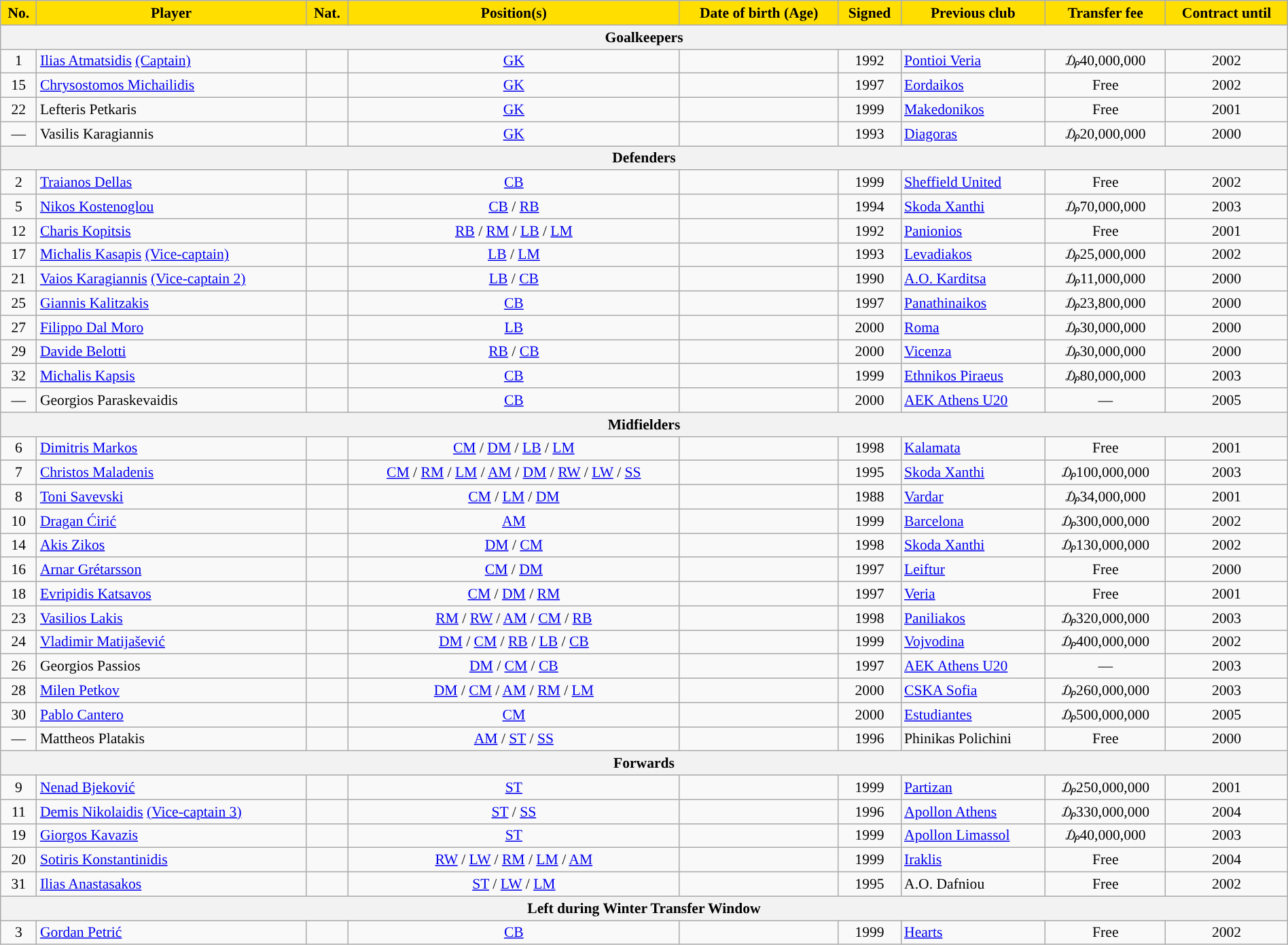<table class="wikitable" style="text-align:center; font-size:90%; width:100%">
<tr>
<th style="background:#FFDE00">No.</th>
<th style="background:#FFDE00">Player</th>
<th style="background:#FFDE00">Nat.</th>
<th style="background:#FFDE00">Position(s)</th>
<th style="background:#FFDE00">Date of birth (Age)</th>
<th style="background:#FFDE00">Signed</th>
<th style="background:#FFDE00">Previous club</th>
<th style="background:#FFDE00">Transfer fee</th>
<th style="background:#FFDE00">Contract until</th>
</tr>
<tr>
<th colspan="9">Goalkeepers</th>
</tr>
<tr>
<td>1</td>
<td align=left><a href='#'>Ilias Atmatsidis</a> <a href='#'>(Captain)</a></td>
<td></td>
<td><a href='#'>GK</a></td>
<td></td>
<td>1992</td>
<td align=left> <a href='#'>Pontioi Veria</a></td>
<td>₯40,000,000</td>
<td>2002</td>
</tr>
<tr>
<td>15</td>
<td align=left><a href='#'>Chrysostomos Michailidis</a></td>
<td></td>
<td><a href='#'>GK</a></td>
<td></td>
<td>1997</td>
<td align=left> <a href='#'>Eordaikos</a></td>
<td>Free</td>
<td>2002</td>
</tr>
<tr>
<td>22</td>
<td align=left>Lefteris Petkaris</td>
<td></td>
<td><a href='#'>GK</a></td>
<td></td>
<td>1999</td>
<td align=left> <a href='#'>Makedonikos</a></td>
<td>Free</td>
<td>2001</td>
</tr>
<tr>
<td>—</td>
<td align=left>Vasilis Karagiannis</td>
<td></td>
<td><a href='#'>GK</a></td>
<td></td>
<td>1993</td>
<td align=left> <a href='#'>Diagoras</a></td>
<td>₯20,000,000</td>
<td>2000</td>
</tr>
<tr>
<th colspan="9">Defenders</th>
</tr>
<tr>
<td>2</td>
<td align=left><a href='#'>Traianos Dellas</a></td>
<td></td>
<td><a href='#'>CB</a></td>
<td></td>
<td>1999</td>
<td align=left> <a href='#'>Sheffield United</a></td>
<td>Free</td>
<td>2002</td>
</tr>
<tr>
<td>5</td>
<td align=left><a href='#'>Nikos Kostenoglou</a></td>
<td></td>
<td><a href='#'>CB</a> / <a href='#'>RB</a></td>
<td></td>
<td>1994</td>
<td align=left> <a href='#'>Skoda Xanthi</a></td>
<td>₯70,000,000</td>
<td>2003</td>
</tr>
<tr>
<td>12</td>
<td align=left><a href='#'>Charis Kopitsis</a></td>
<td></td>
<td><a href='#'>RB</a> / <a href='#'>RM</a> / <a href='#'>LB</a> / <a href='#'>LM</a></td>
<td></td>
<td>1992</td>
<td align=left> <a href='#'>Panionios</a></td>
<td>Free</td>
<td>2001</td>
</tr>
<tr>
<td>17</td>
<td align=left><a href='#'>Michalis Kasapis</a> <a href='#'>(Vice-captain)</a></td>
<td></td>
<td><a href='#'>LB</a> / <a href='#'>LM</a></td>
<td></td>
<td>1993</td>
<td align=left> <a href='#'>Levadiakos</a></td>
<td>₯25,000,000</td>
<td>2002</td>
</tr>
<tr>
<td>21</td>
<td align=left><a href='#'>Vaios Karagiannis</a> <a href='#'>(Vice-captain 2)</a></td>
<td></td>
<td><a href='#'>LB</a> / <a href='#'>CB</a></td>
<td></td>
<td>1990</td>
<td align=left> <a href='#'>A.O. Karditsa</a></td>
<td>₯11,000,000</td>
<td>2000</td>
</tr>
<tr>
<td>25</td>
<td align=left><a href='#'>Giannis Kalitzakis</a></td>
<td></td>
<td><a href='#'>CB</a></td>
<td></td>
<td>1997</td>
<td align=left> <a href='#'>Panathinaikos</a></td>
<td>₯23,800,000</td>
<td>2000</td>
</tr>
<tr>
<td>27</td>
<td align=left><a href='#'>Filippo Dal Moro</a></td>
<td></td>
<td><a href='#'>LB</a></td>
<td></td>
<td>2000</td>
<td align=left> <a href='#'>Roma</a></td>
<td>₯30,000,000</td>
<td>2000</td>
</tr>
<tr>
<td>29</td>
<td align=left><a href='#'>Davide Belotti</a></td>
<td></td>
<td><a href='#'>RB</a> / <a href='#'>CB</a></td>
<td></td>
<td>2000</td>
<td align=left> <a href='#'>Vicenza</a></td>
<td>₯30,000,000</td>
<td>2000</td>
</tr>
<tr>
<td>32</td>
<td align=left><a href='#'>Michalis Kapsis</a></td>
<td></td>
<td><a href='#'>CB</a></td>
<td></td>
<td>1999</td>
<td align=left> <a href='#'>Ethnikos Piraeus</a></td>
<td>₯80,000,000</td>
<td>2003</td>
</tr>
<tr>
<td>—</td>
<td align=left>Georgios Paraskevaidis</td>
<td></td>
<td><a href='#'>CB</a></td>
<td></td>
<td>2000</td>
<td align=left> <a href='#'>AEK Athens U20</a></td>
<td>—</td>
<td>2005</td>
</tr>
<tr>
<th colspan="9">Midfielders</th>
</tr>
<tr>
<td>6</td>
<td align=left><a href='#'>Dimitris Markos</a></td>
<td></td>
<td><a href='#'>CM</a> / <a href='#'>DM</a> / <a href='#'>LB</a> / <a href='#'>LM</a></td>
<td></td>
<td>1998</td>
<td align=left> <a href='#'>Kalamata</a></td>
<td>Free</td>
<td>2001</td>
</tr>
<tr>
<td>7</td>
<td align=left><a href='#'>Christos Maladenis</a></td>
<td></td>
<td><a href='#'>CM</a> / <a href='#'>RM</a> / <a href='#'>LM</a> / <a href='#'>AM</a> / <a href='#'>DM</a> / <a href='#'>RW</a> / <a href='#'>LW</a> / <a href='#'>SS</a></td>
<td></td>
<td>1995</td>
<td align=left> <a href='#'>Skoda Xanthi</a></td>
<td>₯100,000,000</td>
<td>2003</td>
</tr>
<tr>
<td>8</td>
<td align=left><a href='#'>Toni Savevski</a></td>
<td></td>
<td><a href='#'>CM</a> / <a href='#'>LM</a> / <a href='#'>DM</a></td>
<td></td>
<td>1988</td>
<td align=left> <a href='#'>Vardar</a></td>
<td>₯34,000,000</td>
<td>2001</td>
</tr>
<tr>
<td>10</td>
<td align=left><a href='#'>Dragan Ćirić</a></td>
<td></td>
<td><a href='#'>AM</a></td>
<td></td>
<td>1999</td>
<td align=left> <a href='#'>Barcelona</a></td>
<td>₯300,000,000</td>
<td>2002</td>
</tr>
<tr>
<td>14</td>
<td align=left><a href='#'>Akis Zikos</a></td>
<td></td>
<td><a href='#'>DM</a> / <a href='#'>CM</a></td>
<td></td>
<td>1998</td>
<td align=left> <a href='#'>Skoda Xanthi</a></td>
<td>₯130,000,000</td>
<td>2002</td>
</tr>
<tr>
<td>16</td>
<td align=left><a href='#'>Arnar Grétarsson</a></td>
<td></td>
<td><a href='#'>CM</a> / <a href='#'>DM</a></td>
<td></td>
<td>1997</td>
<td align=left> <a href='#'>Leiftur</a></td>
<td>Free</td>
<td>2000</td>
</tr>
<tr>
<td>18</td>
<td align=left><a href='#'>Evripidis Katsavos</a></td>
<td></td>
<td><a href='#'>CM</a> / <a href='#'>DM</a> / <a href='#'>RM</a></td>
<td></td>
<td>1997</td>
<td align=left> <a href='#'>Veria</a></td>
<td>Free</td>
<td>2001</td>
</tr>
<tr>
<td>23</td>
<td align=left><a href='#'>Vasilios Lakis</a></td>
<td></td>
<td><a href='#'>RM</a> / <a href='#'>RW</a> / <a href='#'>AM</a> / <a href='#'>CM</a> / <a href='#'>RB</a></td>
<td></td>
<td>1998</td>
<td align=left> <a href='#'>Paniliakos</a></td>
<td>₯320,000,000</td>
<td>2003</td>
</tr>
<tr>
<td>24</td>
<td align=left><a href='#'>Vladimir Matijašević</a></td>
<td></td>
<td><a href='#'>DM</a> / <a href='#'>CM</a> / <a href='#'>RB</a> / <a href='#'>LB</a> / <a href='#'>CB</a></td>
<td></td>
<td>1999</td>
<td align=left> <a href='#'>Vojvodina</a></td>
<td>₯400,000,000</td>
<td>2002</td>
</tr>
<tr>
<td>26</td>
<td align=left>Georgios Passios</td>
<td></td>
<td><a href='#'>DM</a> / <a href='#'>CM</a> / <a href='#'>CB</a></td>
<td></td>
<td>1997</td>
<td align=left> <a href='#'>AEK Athens U20</a></td>
<td>—</td>
<td>2003</td>
</tr>
<tr>
<td>28</td>
<td align=left><a href='#'>Milen Petkov</a></td>
<td></td>
<td><a href='#'>DM</a> / <a href='#'>CM</a> / <a href='#'>AM</a> / <a href='#'>RM</a> / <a href='#'>LM</a></td>
<td></td>
<td>2000</td>
<td align=left> <a href='#'>CSKA Sofia</a></td>
<td>₯260,000,000</td>
<td>2003</td>
</tr>
<tr>
<td>30</td>
<td align=left><a href='#'>Pablo Cantero</a></td>
<td></td>
<td><a href='#'>CM</a></td>
<td></td>
<td>2000</td>
<td align=left> <a href='#'>Estudiantes</a></td>
<td>₯500,000,000</td>
<td>2005</td>
</tr>
<tr>
<td>—</td>
<td align=left>Mattheos Platakis</td>
<td></td>
<td><a href='#'>AM</a> / <a href='#'>ST</a> / <a href='#'>SS</a></td>
<td></td>
<td>1996</td>
<td align=left> Phinikas Polichini</td>
<td>Free</td>
<td>2000</td>
</tr>
<tr>
<th colspan="9">Forwards</th>
</tr>
<tr>
<td>9</td>
<td align=left><a href='#'>Nenad Bjeković</a></td>
<td></td>
<td><a href='#'>ST</a></td>
<td></td>
<td>1999</td>
<td align=left> <a href='#'>Partizan</a></td>
<td>₯250,000,000</td>
<td>2001</td>
</tr>
<tr>
<td>11</td>
<td align=left><a href='#'>Demis Nikolaidis</a> <a href='#'>(Vice-captain 3)</a></td>
<td></td>
<td><a href='#'>ST</a> / <a href='#'>SS</a></td>
<td></td>
<td>1996</td>
<td align=left> <a href='#'>Apollon Athens</a></td>
<td>₯330,000,000</td>
<td>2004</td>
</tr>
<tr>
<td>19</td>
<td align=left><a href='#'>Giorgos Kavazis</a></td>
<td></td>
<td><a href='#'>ST</a></td>
<td></td>
<td>1999</td>
<td align=left> <a href='#'>Apollon Limassol</a></td>
<td>₯40,000,000</td>
<td>2003</td>
</tr>
<tr>
<td>20</td>
<td align=left><a href='#'>Sotiris Konstantinidis</a></td>
<td></td>
<td><a href='#'>RW</a> / <a href='#'>LW</a> / <a href='#'>RM</a> / <a href='#'>LM</a> / <a href='#'>AM</a></td>
<td></td>
<td>1999</td>
<td align=left> <a href='#'>Iraklis</a></td>
<td>Free</td>
<td>2004</td>
</tr>
<tr>
<td>31</td>
<td align=left><a href='#'>Ilias Anastasakos</a></td>
<td></td>
<td><a href='#'>ST</a> / <a href='#'>LW</a> / <a href='#'>LM</a></td>
<td></td>
<td>1995</td>
<td align=left> A.O. Dafniou</td>
<td>Free</td>
<td>2002</td>
</tr>
<tr>
<th colspan="9">Left during Winter Transfer Window</th>
</tr>
<tr>
<td>3</td>
<td align=left><a href='#'>Gordan Petrić</a></td>
<td></td>
<td><a href='#'>CB</a></td>
<td></td>
<td>1999</td>
<td align=left> <a href='#'>Hearts</a></td>
<td>Free</td>
<td>2002</td>
</tr>
</table>
